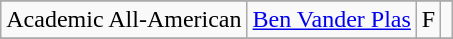<table class="wikitable sortable" border="1">
<tr align=center>
</tr>
<tr align="center">
<td>Academic All-American</td>
<td><a href='#'>Ben Vander Plas</a></td>
<td>F</td>
<td></td>
</tr>
<tr>
</tr>
</table>
